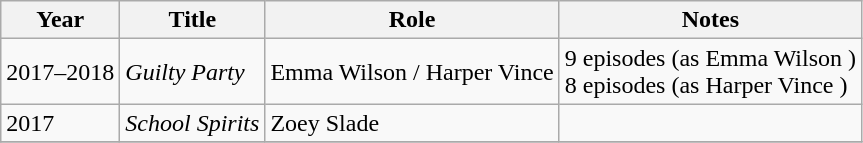<table class="wikitable sortable">
<tr>
<th>Year</th>
<th>Title</th>
<th>Role</th>
<th class="unsortable">Notes</th>
</tr>
<tr>
<td>2017–2018</td>
<td><em>Guilty Party</em></td>
<td>Emma Wilson / Harper Vince</td>
<td>9 episodes (as Emma Wilson )<br>8 episodes (as Harper Vince )</td>
</tr>
<tr>
<td>2017</td>
<td><em>School Spirits</em></td>
<td>Zoey Slade</td>
<td></td>
</tr>
<tr>
</tr>
</table>
